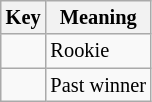<table class="wikitable" style="font-size: 85%;">
<tr>
<th>Key</th>
<th>Meaning</th>
</tr>
<tr>
<td align="center"><strong></strong></td>
<td>Rookie</td>
</tr>
<tr>
<td align="center"><strong></strong></td>
<td>Past winner</td>
</tr>
</table>
